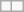<table class=wikitable>
<tr>
<td></td>
<td></td>
</tr>
</table>
